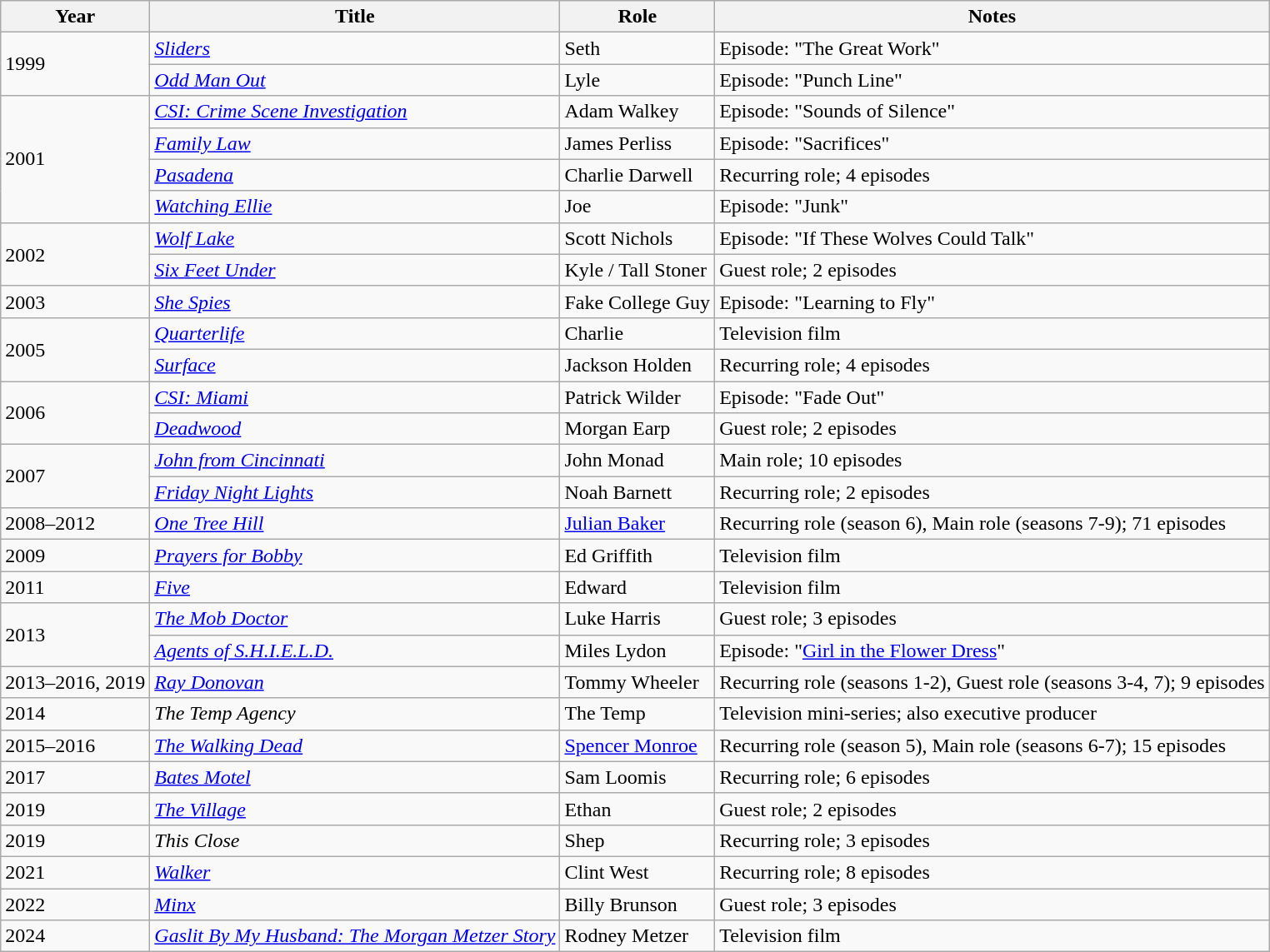<table class="wikitable">
<tr>
<th>Year</th>
<th>Title</th>
<th>Role</th>
<th>Notes</th>
</tr>
<tr>
<td rowspan="2">1999</td>
<td><em><a href='#'>Sliders</a></em></td>
<td>Seth</td>
<td>Episode: "The Great Work"</td>
</tr>
<tr>
<td><em><a href='#'>Odd Man Out</a></em></td>
<td>Lyle</td>
<td>Episode: "Punch Line"</td>
</tr>
<tr>
<td rowspan="4">2001</td>
<td><em><a href='#'>CSI: Crime Scene Investigation</a></em></td>
<td>Adam Walkey</td>
<td>Episode: "Sounds of Silence"</td>
</tr>
<tr>
<td><em><a href='#'>Family Law</a></em></td>
<td>James Perliss</td>
<td>Episode: "Sacrifices"</td>
</tr>
<tr>
<td><em><a href='#'>Pasadena</a></em></td>
<td>Charlie Darwell</td>
<td>Recurring role; 4 episodes</td>
</tr>
<tr>
<td><em><a href='#'>Watching Ellie</a></em></td>
<td>Joe</td>
<td>Episode: "Junk"</td>
</tr>
<tr>
<td rowspan="2">2002</td>
<td><em><a href='#'>Wolf Lake</a></em></td>
<td>Scott Nichols</td>
<td>Episode: "If These Wolves Could Talk"</td>
</tr>
<tr>
<td><em><a href='#'>Six Feet Under</a></em></td>
<td>Kyle / Tall Stoner</td>
<td>Guest role; 2 episodes</td>
</tr>
<tr>
<td>2003</td>
<td><em><a href='#'>She Spies</a></em></td>
<td>Fake College Guy</td>
<td>Episode: "Learning to Fly"</td>
</tr>
<tr>
<td rowspan="2">2005</td>
<td><em><a href='#'>Quarterlife</a></em></td>
<td>Charlie</td>
<td>Television film</td>
</tr>
<tr>
<td><em><a href='#'>Surface</a></em></td>
<td>Jackson Holden</td>
<td>Recurring role; 4 episodes</td>
</tr>
<tr>
<td rowspan="2">2006</td>
<td><em><a href='#'>CSI: Miami</a></em></td>
<td>Patrick Wilder</td>
<td>Episode: "Fade Out"</td>
</tr>
<tr>
<td><em><a href='#'>Deadwood</a></em></td>
<td>Morgan Earp</td>
<td>Guest role; 2 episodes</td>
</tr>
<tr>
<td rowspan="2">2007</td>
<td><em><a href='#'>John from Cincinnati</a></em></td>
<td>John Monad</td>
<td>Main role; 10 episodes</td>
</tr>
<tr>
<td><em><a href='#'>Friday Night Lights</a></em></td>
<td>Noah Barnett</td>
<td>Recurring role; 2 episodes</td>
</tr>
<tr>
<td>2008–2012</td>
<td><em><a href='#'>One Tree Hill</a></em></td>
<td><a href='#'>Julian Baker</a></td>
<td>Recurring role (season 6), Main role (seasons 7-9); 71 episodes</td>
</tr>
<tr>
<td>2009</td>
<td><em><a href='#'>Prayers for Bobby</a></em></td>
<td>Ed Griffith</td>
<td>Television film</td>
</tr>
<tr>
<td>2011</td>
<td><em><a href='#'>Five</a></em></td>
<td>Edward</td>
<td>Television film</td>
</tr>
<tr>
<td rowspan="2">2013</td>
<td><em><a href='#'>The Mob Doctor</a></em></td>
<td>Luke Harris</td>
<td>Guest role; 3 episodes</td>
</tr>
<tr>
<td><em><a href='#'>Agents of S.H.I.E.L.D.</a></em></td>
<td>Miles Lydon</td>
<td>Episode: "<a href='#'>Girl in the Flower Dress</a>"</td>
</tr>
<tr>
<td>2013–2016, 2019</td>
<td><em><a href='#'>Ray Donovan</a></em></td>
<td>Tommy Wheeler</td>
<td>Recurring role (seasons 1-2), Guest role (seasons 3-4, 7); 9 episodes</td>
</tr>
<tr>
<td>2014</td>
<td><em>The Temp Agency</em></td>
<td>The Temp</td>
<td>Television mini-series; also executive producer</td>
</tr>
<tr>
<td>2015–2016</td>
<td><em><a href='#'>The Walking Dead</a></em></td>
<td><a href='#'>Spencer Monroe</a></td>
<td>Recurring role (season 5), Main role (seasons 6-7); 15 episodes</td>
</tr>
<tr>
<td>2017</td>
<td><em><a href='#'>Bates Motel</a></em></td>
<td>Sam Loomis</td>
<td>Recurring role; 6 episodes</td>
</tr>
<tr>
<td>2019</td>
<td><em><a href='#'>The Village</a></em></td>
<td>Ethan</td>
<td>Guest role; 2 episodes</td>
</tr>
<tr>
<td>2019</td>
<td><em>This Close</em></td>
<td>Shep</td>
<td>Recurring role; 3 episodes</td>
</tr>
<tr>
<td>2021</td>
<td><em><a href='#'>Walker</a></em></td>
<td>Clint West</td>
<td>Recurring role; 8 episodes</td>
</tr>
<tr>
<td>2022</td>
<td><em><a href='#'>Minx</a></em></td>
<td>Billy Brunson</td>
<td>Guest role; 3 episodes</td>
</tr>
<tr>
<td>2024</td>
<td><em><a href='#'>Gaslit By My Husband: The Morgan Metzer Story</a></em></td>
<td>Rodney Metzer</td>
<td>Television film</td>
</tr>
</table>
